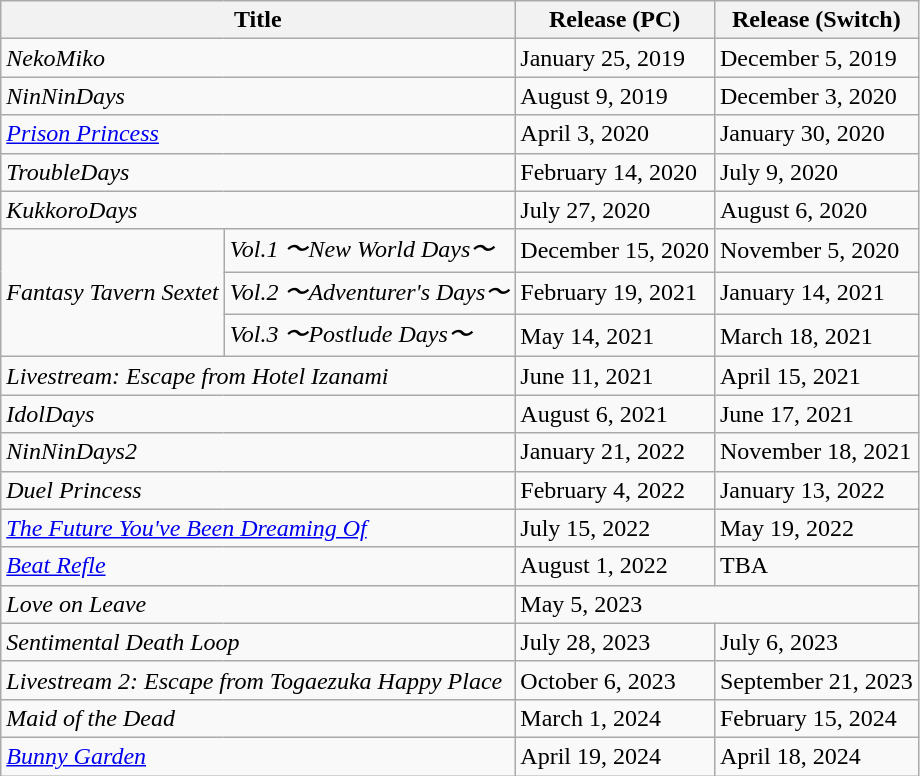<table class="wikitable">
<tr>
<th colspan="2">Title</th>
<th>Release (PC)</th>
<th>Release (Switch)</th>
</tr>
<tr>
<td colspan="2"><em>NekoMiko</em></td>
<td>January 25, 2019</td>
<td>December 5, 2019</td>
</tr>
<tr>
<td colspan="2"><em>NinNinDays</em></td>
<td>August 9, 2019</td>
<td>December 3, 2020</td>
</tr>
<tr>
<td colspan="2"><em><a href='#'>Prison Princess</a></em></td>
<td>April 3, 2020</td>
<td>January 30, 2020</td>
</tr>
<tr>
<td colspan="2"><em>TroubleDays</em></td>
<td>February 14, 2020</td>
<td>July 9, 2020</td>
</tr>
<tr>
<td colspan="2"><em>KukkoroDays</em></td>
<td>July 27, 2020</td>
<td>August 6, 2020</td>
</tr>
<tr>
<td rowspan="3"><em>Fantasy Tavern Sextet</em></td>
<td><em>Vol.1 〜New World Days〜</em></td>
<td>December 15, 2020</td>
<td>November 5, 2020</td>
</tr>
<tr>
<td><em>Vol.2 〜Adventurer's Days〜</em></td>
<td>February 19, 2021</td>
<td>January 14, 2021</td>
</tr>
<tr>
<td><em>Vol.3 〜Postlude Days〜</em></td>
<td>May 14, 2021</td>
<td>March 18, 2021</td>
</tr>
<tr>
<td colspan="2"><em>Livestream: Escape from Hotel Izanami</em></td>
<td>June 11, 2021</td>
<td>April 15, 2021</td>
</tr>
<tr>
<td colspan="2"><em>IdolDays</em></td>
<td>August 6, 2021</td>
<td>June 17, 2021</td>
</tr>
<tr>
<td colspan="2"><em>NinNinDays2</em></td>
<td>January 21, 2022</td>
<td>November 18, 2021</td>
</tr>
<tr>
<td colspan="2"><em>Duel Princess</em></td>
<td>February 4, 2022</td>
<td>January 13, 2022</td>
</tr>
<tr>
<td colspan="2"><em><a href='#'>The Future You've Been Dreaming Of</a></em></td>
<td>July 15, 2022</td>
<td>May 19, 2022</td>
</tr>
<tr>
<td colspan="2"><em><a href='#'>Beat Refle</a></em></td>
<td>August 1, 2022</td>
<td>TBA</td>
</tr>
<tr>
<td colspan="2"><em>Love on Leave</em></td>
<td colspan="2">May 5, 2023</td>
</tr>
<tr>
<td colspan="2"><em>Sentimental Death Loop</em></td>
<td>July 28, 2023</td>
<td>July 6, 2023</td>
</tr>
<tr>
<td colspan="2"><em>Livestream 2: Escape from Togaezuka Happy Place</em></td>
<td>October 6, 2023</td>
<td>September 21, 2023</td>
</tr>
<tr>
<td colspan="2"><em>Maid of the Dead</em></td>
<td>March 1, 2024</td>
<td>February 15, 2024</td>
</tr>
<tr>
<td colspan="2"><em><a href='#'>Bunny Garden</a></em></td>
<td>April 19, 2024</td>
<td>April 18, 2024</td>
</tr>
</table>
